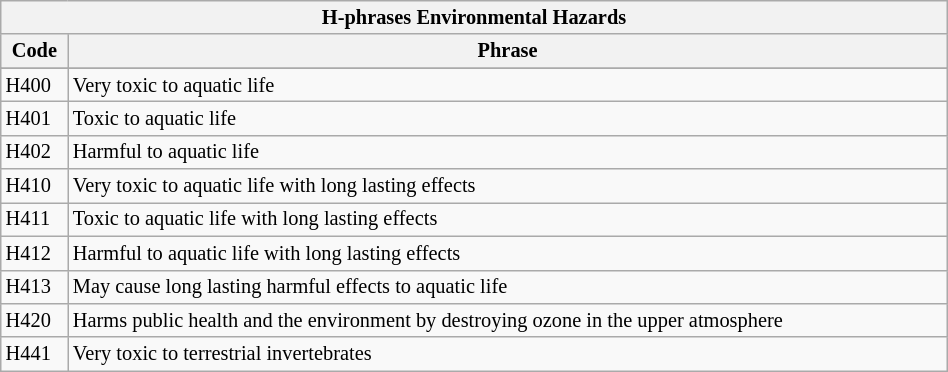<table class="wikitable sortable mw-collapsible uncollapsed" style="min-width:50%; font-size:85%">
<tr>
<th colspan="2">H-phrases Environmental Hazards</th>
</tr>
<tr>
<th style="min-width:15%;">Code</th>
<th>Phrase</th>
</tr>
<tr>
</tr>
<tr>
<td datasortvalue="102"><span>H400</span></td>
<td>Very toxic to aquatic life</td>
</tr>
<tr>
<td datasortvalue="103"><span>H401</span></td>
<td>Toxic to aquatic life</td>
</tr>
<tr>
<td datasortvalue="104"><span>H402</span></td>
<td>Harmful to aquatic life</td>
</tr>
<tr>
<td datasortvalue="105"><span>H410</span></td>
<td>Very toxic to aquatic life with long lasting effects</td>
</tr>
<tr>
<td datasortvalue="106"><span>H411</span></td>
<td>Toxic to aquatic life with long lasting effects</td>
</tr>
<tr>
<td datasortvalue="107"><span>H412</span></td>
<td>Harmful to aquatic life with long lasting effects</td>
</tr>
<tr>
<td datasortvalue="108"><span>H413</span></td>
<td>May cause long lasting harmful effects to aquatic life</td>
</tr>
<tr>
<td datasortvalue="109"><span>H420</span></td>
<td>Harms public health and the environment by destroying ozone in the upper atmosphere</td>
</tr>
<tr>
<td datasortvalue="110"><span>H441</span></td>
<td>Very toxic to terrestrial invertebrates</td>
</tr>
</table>
